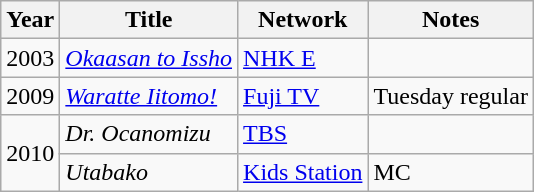<table class="wikitable">
<tr>
<th>Year</th>
<th>Title</th>
<th>Network</th>
<th>Notes</th>
</tr>
<tr>
<td>2003</td>
<td><em><a href='#'>Okaasan to Issho</a></em></td>
<td><a href='#'>NHK E</a></td>
<td></td>
</tr>
<tr>
<td>2009</td>
<td><em><a href='#'>Waratte Iitomo!</a></em></td>
<td><a href='#'>Fuji TV</a></td>
<td>Tuesday regular</td>
</tr>
<tr>
<td rowspan="2">2010</td>
<td><em>Dr. Ocanomizu</em></td>
<td><a href='#'>TBS</a></td>
<td></td>
</tr>
<tr>
<td><em>Utabako</em></td>
<td><a href='#'>Kids Station</a></td>
<td>MC</td>
</tr>
</table>
